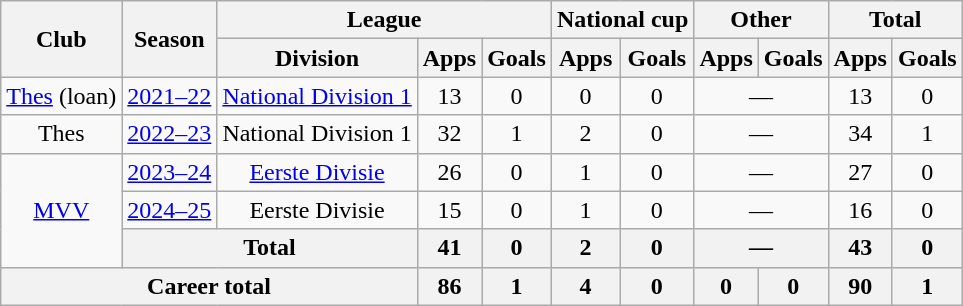<table class="wikitable" style="text-align:center">
<tr>
<th rowspan="2">Club</th>
<th rowspan="2">Season</th>
<th colspan="3">League</th>
<th colspan="2">National cup</th>
<th colspan="2">Other</th>
<th colspan="2">Total</th>
</tr>
<tr>
<th>Division</th>
<th>Apps</th>
<th>Goals</th>
<th>Apps</th>
<th>Goals</th>
<th>Apps</th>
<th>Goals</th>
<th>Apps</th>
<th>Goals</th>
</tr>
<tr>
<td><a href='#'>Thes</a> (loan)</td>
<td><a href='#'>2021–22</a></td>
<td><a href='#'>National Division 1</a></td>
<td>13</td>
<td>0</td>
<td>0</td>
<td>0</td>
<td colspan="2">—</td>
<td>13</td>
<td>0</td>
</tr>
<tr>
<td>Thes</td>
<td><a href='#'>2022–23</a></td>
<td>National Division 1</td>
<td>32</td>
<td>1</td>
<td>2</td>
<td>0</td>
<td colspan="2">—</td>
<td>34</td>
<td>1</td>
</tr>
<tr>
<td rowspan="3"><a href='#'>MVV</a></td>
<td><a href='#'>2023–24</a></td>
<td><a href='#'>Eerste Divisie</a></td>
<td>26</td>
<td>0</td>
<td>1</td>
<td>0</td>
<td colspan="2">—</td>
<td>27</td>
<td>0</td>
</tr>
<tr>
<td><a href='#'>2024–25</a></td>
<td>Eerste Divisie</td>
<td>15</td>
<td>0</td>
<td>1</td>
<td>0</td>
<td colspan="2">—</td>
<td>16</td>
<td>0</td>
</tr>
<tr>
<th colspan="2">Total</th>
<th>41</th>
<th>0</th>
<th>2</th>
<th>0</th>
<th colspan="2">—</th>
<th>43</th>
<th>0</th>
</tr>
<tr>
<th colspan="3">Career total</th>
<th>86</th>
<th>1</th>
<th>4</th>
<th>0</th>
<th>0</th>
<th>0</th>
<th>90</th>
<th>1</th>
</tr>
</table>
